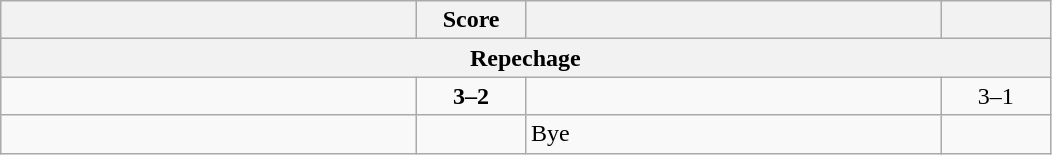<table class="wikitable" style="text-align: left;">
<tr>
<th align="right" width="270"></th>
<th width="65">Score</th>
<th align="left" width="270"></th>
<th width="65"></th>
</tr>
<tr>
<th colspan=4>Repechage</th>
</tr>
<tr>
<td><strong></strong></td>
<td align="center"><strong>3–2</strong></td>
<td></td>
<td align=center>3–1 <strong></strong></td>
</tr>
<tr>
<td><strong></strong></td>
<td></td>
<td>Bye</td>
<td></td>
</tr>
</table>
